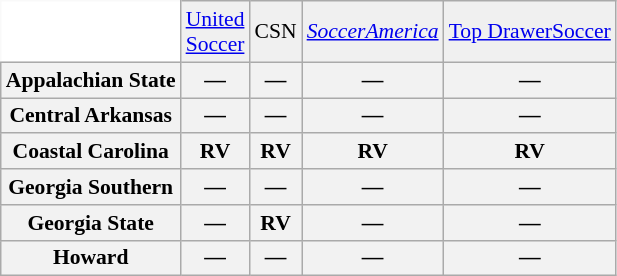<table class="wikitable" style="white-space:nowrap; font-size:90%;">
<tr>
<td style="background:white; border-top-style:hidden; border-left-style:hidden;"></td>
<td align="center" style="background:#f0f0f0;"><a href='#'>United<br>Soccer</a></td>
<td align="center" style="background:#f0f0f0;">CSN</td>
<td align="center" style="background:#f0f0f0;"><em><a href='#'>SoccerAmerica</a></em></td>
<td align="center" style="background:#f0f0f0;"><a href='#'>Top DrawerSoccer</a></td>
</tr>
<tr style="text-align:center;">
<th style=>Appalachian State</th>
<th>—</th>
<th>—</th>
<th>—</th>
<th>—</th>
</tr>
<tr style="text-align:center;">
<th style=>Central Arkansas</th>
<th>—</th>
<th>—</th>
<th>—</th>
<th>—</th>
</tr>
<tr style="text-align:center;">
<th style=>Coastal Carolina</th>
<th>RV</th>
<th>RV</th>
<th>RV</th>
<th>RV</th>
</tr>
<tr style="text-align:center;">
<th style=>Georgia Southern</th>
<th>—</th>
<th>—</th>
<th>—</th>
<th>—</th>
</tr>
<tr style="text-align:center;">
<th style=>Georgia State</th>
<th>—</th>
<th>RV</th>
<th>—</th>
<th>—</th>
</tr>
<tr style="text-align:center;">
<th style=>Howard</th>
<th>—</th>
<th>—</th>
<th>—</th>
<th>—</th>
</tr>
</table>
